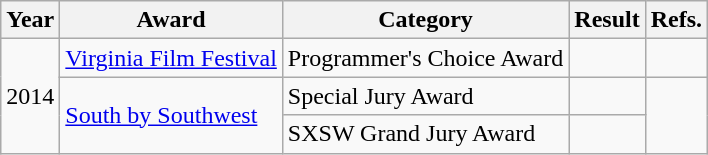<table class="wikitable">
<tr>
<th>Year</th>
<th>Award</th>
<th>Category</th>
<th>Result</th>
<th>Refs.</th>
</tr>
<tr>
<td rowspan="3">2014</td>
<td><a href='#'>Virginia Film Festival</a></td>
<td>Programmer's Choice Award</td>
<td></td>
<td></td>
</tr>
<tr>
<td rowspan="2"><a href='#'>South by Southwest</a></td>
<td rowspan="1">Special Jury Award</td>
<td></td>
<td rowspan="2"></td>
</tr>
<tr>
<td>SXSW Grand Jury Award</td>
<td></td>
</tr>
</table>
